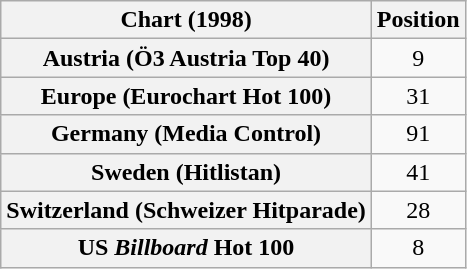<table class="wikitable sortable plainrowheaders" style="text-align:center">
<tr>
<th>Chart (1998)</th>
<th>Position</th>
</tr>
<tr>
<th scope="row">Austria (Ö3 Austria Top 40)</th>
<td>9</td>
</tr>
<tr>
<th scope="row">Europe (Eurochart Hot 100)</th>
<td>31</td>
</tr>
<tr>
<th scope="row">Germany (Media Control)</th>
<td>91</td>
</tr>
<tr>
<th scope="row">Sweden (Hitlistan)</th>
<td>41</td>
</tr>
<tr>
<th scope="row">Switzerland (Schweizer Hitparade)</th>
<td>28</td>
</tr>
<tr>
<th scope="row">US <em>Billboard</em> Hot 100</th>
<td>8</td>
</tr>
</table>
